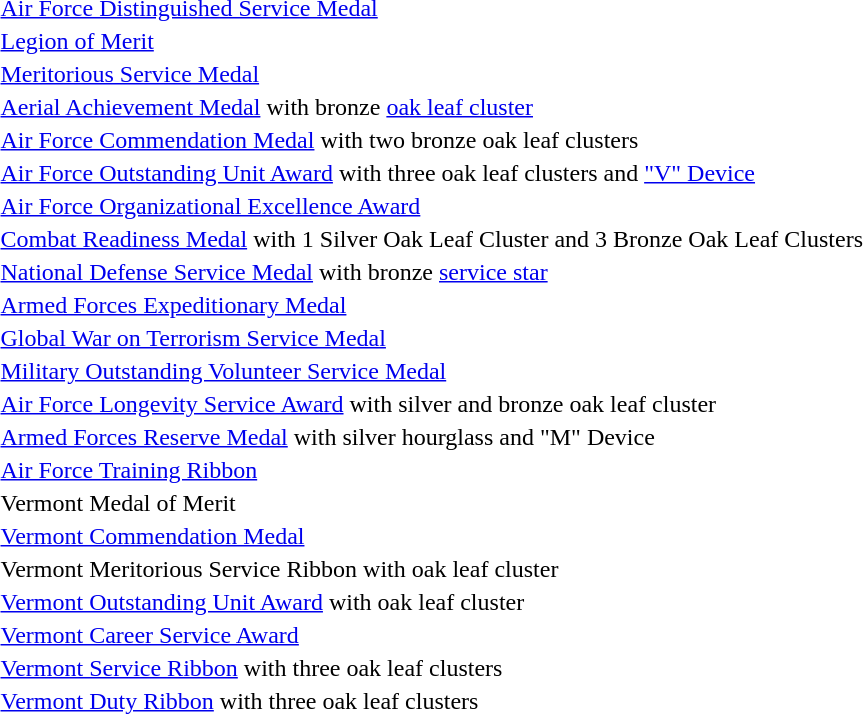<table>
<tr>
<td></td>
<td><a href='#'>Air Force Distinguished Service Medal</a></td>
</tr>
<tr>
<td></td>
<td><a href='#'>Legion of Merit</a></td>
</tr>
<tr>
<td></td>
<td><a href='#'>Meritorious Service Medal</a></td>
</tr>
<tr>
<td></td>
<td><a href='#'>Aerial Achievement Medal</a> with bronze <a href='#'>oak leaf cluster</a></td>
</tr>
<tr>
<td><span></span><span></span></td>
<td><a href='#'>Air Force Commendation Medal</a> with two bronze oak leaf clusters</td>
</tr>
<tr>
<td><span></span><span></span><span></span><span></span></td>
<td><a href='#'>Air Force Outstanding Unit Award</a> with three oak leaf clusters and <a href='#'>"V" Device</a></td>
</tr>
<tr>
<td></td>
<td><a href='#'>Air Force Organizational Excellence Award</a></td>
</tr>
<tr>
<td><span></span><span></span><span></span><span></span></td>
<td><a href='#'>Combat Readiness Medal</a> with 1 Silver Oak Leaf Cluster and 3 Bronze Oak Leaf Clusters</td>
</tr>
<tr>
<td></td>
<td><a href='#'>National Defense Service Medal</a> with bronze <a href='#'>service star</a></td>
</tr>
<tr>
<td></td>
<td><a href='#'>Armed Forces Expeditionary Medal</a></td>
</tr>
<tr>
<td></td>
<td><a href='#'>Global War on Terrorism Service Medal</a></td>
</tr>
<tr>
<td></td>
<td><a href='#'>Military Outstanding Volunteer Service Medal</a></td>
</tr>
<tr>
<td><span></span><span></span></td>
<td><a href='#'>Air Force Longevity Service Award</a> with silver and bronze oak leaf cluster</td>
</tr>
<tr>
<td><span></span></td>
<td><a href='#'>Armed Forces Reserve Medal</a> with silver hourglass and "M" Device</td>
</tr>
<tr>
<td></td>
<td><a href='#'>Air Force Training Ribbon</a></td>
</tr>
<tr>
<td></td>
<td>Vermont Medal of Merit</td>
</tr>
<tr>
<td></td>
<td><a href='#'>Vermont Commendation Medal</a></td>
</tr>
<tr>
<td></td>
<td>Vermont Meritorious Service Ribbon with oak leaf cluster</td>
</tr>
<tr>
<td></td>
<td><a href='#'>Vermont Outstanding Unit Award</a> with oak leaf cluster</td>
</tr>
<tr>
<td></td>
<td><a href='#'>Vermont Career Service Award</a></td>
</tr>
<tr>
<td><span></span><span></span><span></span></td>
<td><a href='#'>Vermont Service Ribbon</a> with three oak leaf clusters</td>
</tr>
<tr>
<td><span></span><span></span><span></span></td>
<td><a href='#'>Vermont Duty Ribbon</a> with three oak leaf clusters</td>
</tr>
</table>
